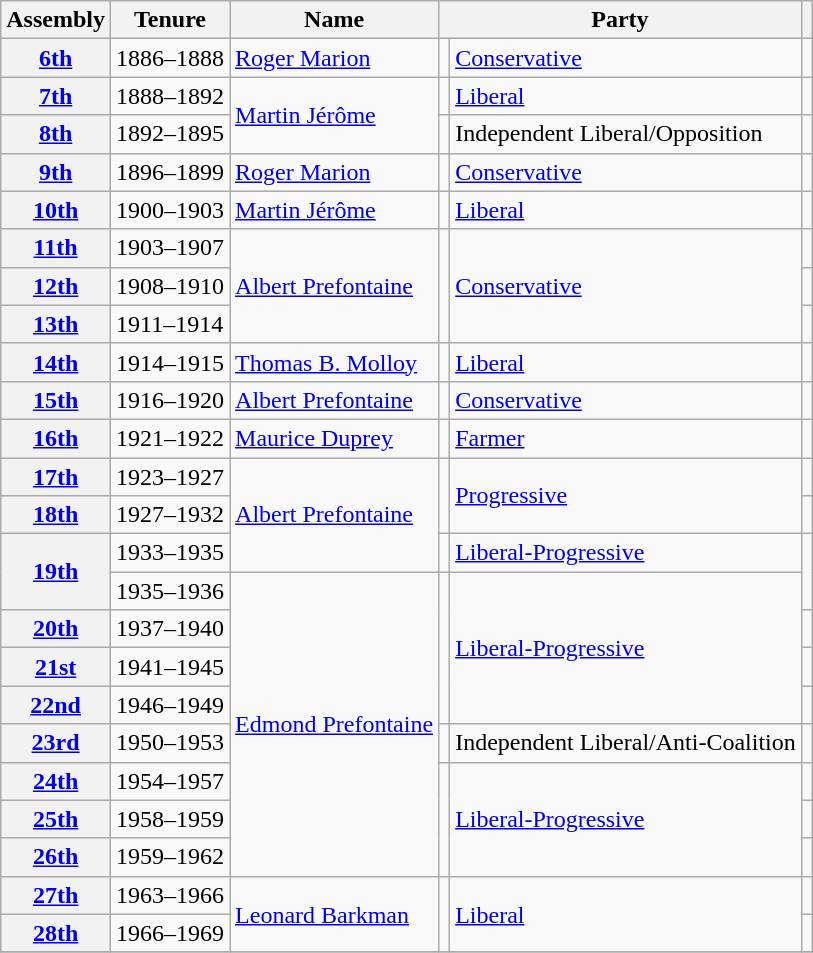<table class="wikitable">
<tr>
<th scope="col">Assembly</th>
<th scope="col">Tenure</th>
<th scope="col">Name</th>
<th scope="col" colspan="2">Party</th>
<th scope="col"></th>
</tr>
<tr>
<th scope="row"><a href='#'>6th</a></th>
<td>1886–1888</td>
<td><a href='#'>Roger Marion</a></td>
<td></td>
<td><a href='#'>Conservative</a></td>
<td></td>
</tr>
<tr>
<th scope="row"><a href='#'>7th</a></th>
<td>1888–1892</td>
<td rowspan="2"><a href='#'>Martin Jérôme</a></td>
<td></td>
<td><a href='#'>Liberal</a></td>
<td></td>
</tr>
<tr>
<th scope="row"><a href='#'>8th</a></th>
<td>1892–1895</td>
<td></td>
<td>Independent Liberal/Opposition</td>
<td></td>
</tr>
<tr>
<th scope="row"><a href='#'>9th</a></th>
<td>1896–1899</td>
<td><a href='#'>Roger Marion</a></td>
<td></td>
<td><a href='#'>Conservative</a></td>
<td></td>
</tr>
<tr>
<th scope="row"><a href='#'>10th</a></th>
<td>1900–1903</td>
<td><a href='#'>Martin Jérôme</a></td>
<td></td>
<td><a href='#'>Liberal</a></td>
<td></td>
</tr>
<tr>
<th scope="row"><a href='#'>11th</a></th>
<td>1903–1907</td>
<td rowspan="3"><a href='#'>Albert Prefontaine</a></td>
<td rowspan="3" ></td>
<td rowspan="3"><a href='#'>Conservative</a></td>
<td></td>
</tr>
<tr>
<th scope="row"><a href='#'>12th</a></th>
<td>1908–1910</td>
<td></td>
</tr>
<tr>
<th scope="row"><a href='#'>13th</a></th>
<td>1911–1914</td>
<td></td>
</tr>
<tr>
<th scope="row"><a href='#'>14th</a></th>
<td>1914–1915</td>
<td><a href='#'>Thomas B. Molloy</a></td>
<td></td>
<td><a href='#'>Liberal</a></td>
<td></td>
</tr>
<tr>
<th scope="row"><a href='#'>15th</a></th>
<td>1916–1920</td>
<td><a href='#'>Albert Prefontaine</a></td>
<td></td>
<td><a href='#'>Conservative</a></td>
<td></td>
</tr>
<tr>
<th scope="row"><a href='#'>16th</a></th>
<td>1921–1922</td>
<td><a href='#'>Maurice Duprey</a></td>
<td></td>
<td><a href='#'>Farmer</a></td>
<td></td>
</tr>
<tr>
<th scope="row"><a href='#'>17th</a></th>
<td>1923–1927</td>
<td rowspan="3"><a href='#'>Albert Prefontaine</a></td>
<td rowspan="2" ></td>
<td rowspan="2"><a href='#'>Progressive</a></td>
<td></td>
</tr>
<tr>
<th scope="row"><a href='#'>18th</a></th>
<td>1927–1932</td>
<td></td>
</tr>
<tr>
<th scope="row" rowspan="2"><a href='#'>19th</a></th>
<td>1933–1935</td>
<td></td>
<td><a href='#'>Liberal-Progressive</a></td>
<td rowspan="2"></td>
</tr>
<tr>
<td>1935–1936</td>
<td rowspan="8"><a href='#'>Edmond Prefontaine</a></td>
<td rowspan="4" ></td>
<td rowspan="4"><a href='#'>Liberal-Progressive</a></td>
</tr>
<tr>
<th scope="row"><a href='#'>20th</a></th>
<td>1937–1940</td>
<td></td>
</tr>
<tr>
<th scope="row"><a href='#'>21st</a></th>
<td>1941–1945</td>
<td></td>
</tr>
<tr>
<th scope="row"><a href='#'>22nd</a></th>
<td>1946–1949</td>
<td></td>
</tr>
<tr>
<th scope="row"><a href='#'>23rd</a></th>
<td>1950–1953</td>
<td></td>
<td>Independent Liberal/Anti-Coalition</td>
<td></td>
</tr>
<tr>
<th scope="row"><a href='#'>24th</a></th>
<td>1954–1957</td>
<td rowspan="3" ></td>
<td rowspan="3"><a href='#'>Liberal-Progressive</a></td>
<td></td>
</tr>
<tr>
<th scope="row"><a href='#'>25th</a></th>
<td>1958–1959</td>
<td></td>
</tr>
<tr>
<th scope="row"><a href='#'>26th</a></th>
<td>1959–1962</td>
<td></td>
</tr>
<tr>
<th scope="row"><a href='#'>27th</a></th>
<td>1963–1966</td>
<td rowspan="2"><a href='#'>Leonard Barkman</a></td>
<td rowspan="2" ></td>
<td rowspan="2"><a href='#'>Liberal</a></td>
<td></td>
</tr>
<tr>
<th scope="row"><a href='#'>28th</a></th>
<td>1966–1969</td>
<td></td>
</tr>
<tr>
</tr>
</table>
